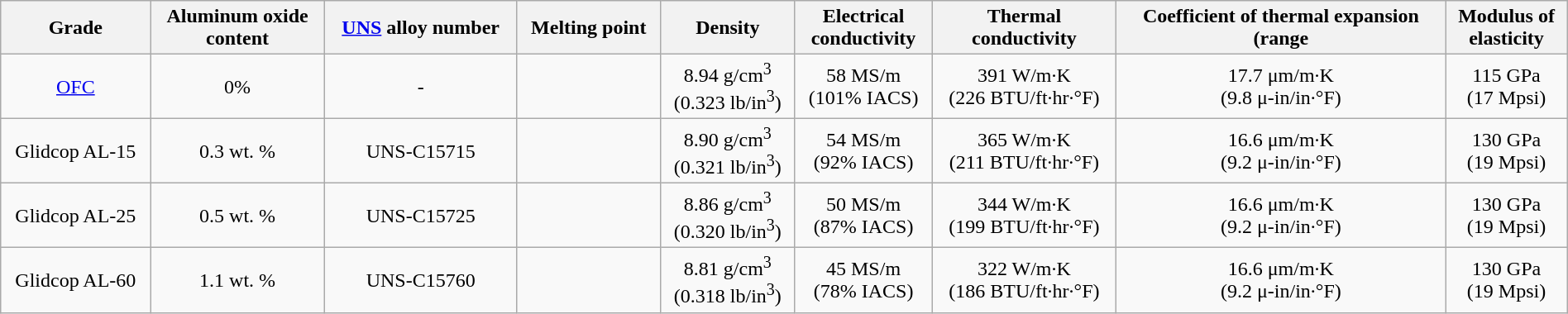<table class="wikitable" border="1" style="margin: 1em auto 1em auto" align="center" cellpadding="5" cellspacing="0" width="100%">
<tr>
<th>Grade</th>
<th>Aluminum oxide <br>content</th>
<th><a href='#'>UNS</a> alloy number</th>
<th>Melting point</th>
<th>Density</th>
<th>Electrical <br>conductivity</th>
<th>Thermal <br>conductivity</th>
<th>Coefficient of thermal expansion <br>(range </th>
<th>Modulus of <br>elasticity</th>
</tr>
<tr align="center">
<td><a href='#'>OFC</a></td>
<td>0%</td>
<td>-</td>
<td></td>
<td>8.94 g/cm<sup>3</sup> <br>(0.323 lb/in<sup>3</sup>)</td>
<td>58 MS/m <br>(101% IACS)</td>
<td>391 W/m·K <br>(226 BTU/ft·hr·°F)</td>
<td>17.7 μm/m·K <br>(9.8 μ-in/in·°F)</td>
<td>115 GPa <br>(17 Mpsi)</td>
</tr>
<tr align="center">
<td>Glidcop AL-15</td>
<td>0.3 wt. %</td>
<td>UNS-C15715</td>
<td></td>
<td>8.90 g/cm<sup>3</sup> <br>(0.321 lb/in<sup>3</sup>)</td>
<td>54 MS/m <br>(92% IACS)</td>
<td>365 W/m·K <br>(211 BTU/ft·hr·°F)</td>
<td>16.6 μm/m·K <br>(9.2 μ-in/in·°F)</td>
<td>130 GPa <br>(19 Mpsi)</td>
</tr>
<tr align="center">
<td>Glidcop AL-25</td>
<td>0.5 wt. %</td>
<td>UNS-C15725</td>
<td></td>
<td>8.86 g/cm<sup>3</sup> <br>(0.320 lb/in<sup>3</sup>)</td>
<td>50 MS/m <br>(87% IACS)</td>
<td>344 W/m·K <br>(199 BTU/ft·hr·°F)</td>
<td>16.6 μm/m·K <br>(9.2 μ-in/in·°F)</td>
<td>130 GPa <br>(19 Mpsi)</td>
</tr>
<tr align="center">
<td>Glidcop AL-60</td>
<td>1.1 wt. %</td>
<td>UNS-C15760</td>
<td></td>
<td>8.81 g/cm<sup>3</sup> <br>(0.318 lb/in<sup>3</sup>)</td>
<td>45 MS/m <br>(78% IACS)</td>
<td>322 W/m·K <br>(186 BTU/ft·hr·°F)</td>
<td>16.6 μm/m·K <br>(9.2 μ-in/in·°F)</td>
<td>130 GPa <br>(19 Mpsi)</td>
</tr>
</table>
